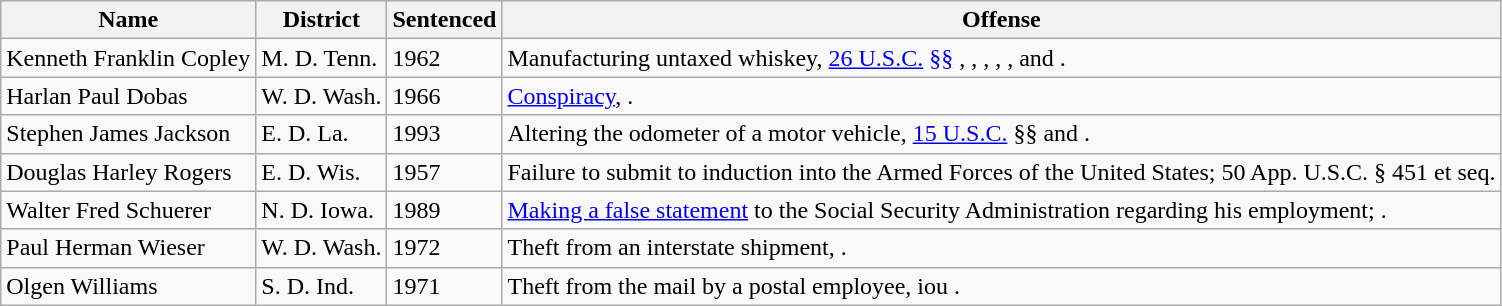<table class="wikitable">
<tr>
<th>Name</th>
<th>District</th>
<th>Sentenced</th>
<th>Offense</th>
</tr>
<tr>
<td>Kenneth Franklin Copley</td>
<td>M. D. Tenn.</td>
<td>1962</td>
<td>Manufacturing untaxed whiskey, <a href='#'>26 U.S.C.</a> <a href='#'>§§</a> , , , , , and .</td>
</tr>
<tr>
<td>Harlan Paul Dobas</td>
<td>W. D. Wash.</td>
<td>1966</td>
<td><a href='#'>Conspiracy</a>, .</td>
</tr>
<tr>
<td>Stephen James Jackson</td>
<td>E. D. La.</td>
<td>1993</td>
<td>Altering the odometer of a motor vehicle, <a href='#'>15 U.S.C.</a> §§  and .</td>
</tr>
<tr>
<td>Douglas Harley Rogers</td>
<td>E. D. Wis.</td>
<td>1957</td>
<td>Failure to submit to induction into the Armed Forces of the United States; 50 App. U.S.C. § 451 et seq.</td>
</tr>
<tr>
<td>Walter Fred Schuerer</td>
<td>N. D. Iowa.</td>
<td>1989</td>
<td><a href='#'>Making a false statement</a> to the Social Security Administration regarding his employment; .</td>
</tr>
<tr>
<td>Paul Herman Wieser</td>
<td>W. D. Wash.</td>
<td>1972</td>
<td>Theft from an interstate shipment, .</td>
</tr>
<tr>
<td>Olgen Williams</td>
<td>S. D. Ind.</td>
<td>1971</td>
<td>Theft from the mail by a postal employee, iou .</td>
</tr>
</table>
